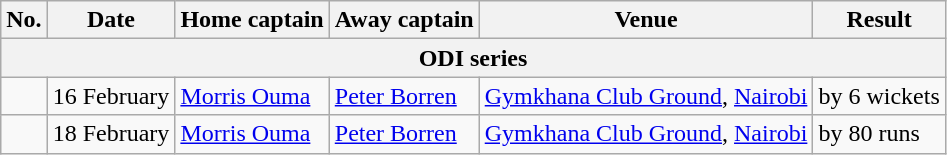<table class="wikitable">
<tr>
<th>No.</th>
<th>Date</th>
<th>Home captain</th>
<th>Away captain</th>
<th>Venue</th>
<th>Result</th>
</tr>
<tr>
<th colspan="9">ODI series</th>
</tr>
<tr>
<td></td>
<td>16 February</td>
<td><a href='#'>Morris Ouma</a></td>
<td><a href='#'>Peter Borren</a></td>
<td><a href='#'>Gymkhana Club Ground</a>, <a href='#'>Nairobi</a></td>
<td> by 6 wickets</td>
</tr>
<tr>
<td></td>
<td>18 February</td>
<td><a href='#'>Morris Ouma</a></td>
<td><a href='#'>Peter Borren</a></td>
<td><a href='#'>Gymkhana Club Ground</a>, <a href='#'>Nairobi</a></td>
<td> by 80 runs</td>
</tr>
</table>
